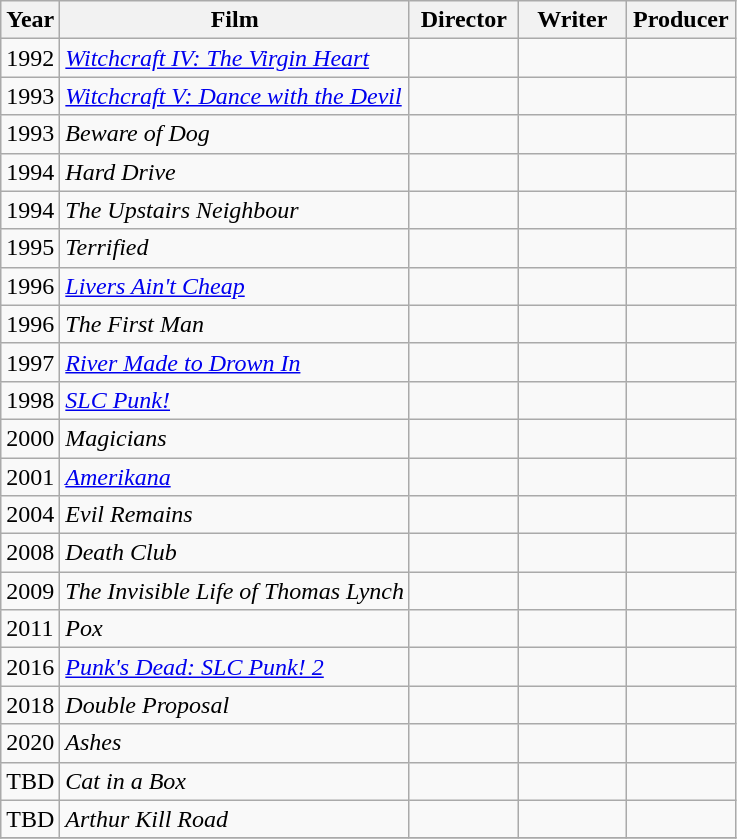<table class="wikitable">
<tr>
<th>Year</th>
<th>Film</th>
<th width="65">Director</th>
<th width="65">Writer</th>
<th width="65">Producer</th>
</tr>
<tr>
<td>1992</td>
<td><em><a href='#'>Witchcraft IV: The Virgin Heart</a></em></td>
<td></td>
<td></td>
<td></td>
</tr>
<tr>
<td>1993</td>
<td><em><a href='#'>Witchcraft V: Dance with the Devil</a></em></td>
<td></td>
<td></td>
<td></td>
</tr>
<tr>
<td>1993</td>
<td><em>Beware of Dog</em></td>
<td></td>
<td></td>
<td></td>
</tr>
<tr>
<td>1994</td>
<td><em>Hard Drive</em></td>
<td></td>
<td></td>
<td></td>
</tr>
<tr>
<td>1994</td>
<td><em>The Upstairs Neighbour</em></td>
<td></td>
<td></td>
<td></td>
</tr>
<tr>
<td>1995</td>
<td><em>Terrified</em></td>
<td></td>
<td></td>
<td></td>
</tr>
<tr>
<td>1996</td>
<td><em><a href='#'>Livers Ain't Cheap</a></em></td>
<td></td>
<td></td>
<td></td>
</tr>
<tr>
<td>1996</td>
<td><em>The First Man</em></td>
<td></td>
<td></td>
<td></td>
</tr>
<tr>
<td>1997</td>
<td><em><a href='#'>River Made to Drown In</a></em></td>
<td></td>
<td></td>
<td></td>
</tr>
<tr>
<td>1998</td>
<td><em><a href='#'>SLC Punk!</a></em></td>
<td></td>
<td></td>
<td></td>
</tr>
<tr>
<td>2000</td>
<td><em>Magicians</em></td>
<td></td>
<td></td>
<td></td>
</tr>
<tr>
<td>2001</td>
<td><em><a href='#'>Amerikana</a></em></td>
<td></td>
<td></td>
<td></td>
</tr>
<tr>
<td>2004</td>
<td><em>Evil Remains</em></td>
<td></td>
<td></td>
<td></td>
</tr>
<tr>
<td>2008</td>
<td><em>Death Club</em></td>
<td></td>
<td></td>
<td></td>
</tr>
<tr>
<td>2009</td>
<td><em>The Invisible Life of Thomas Lynch</em></td>
<td></td>
<td></td>
<td></td>
</tr>
<tr>
<td>2011</td>
<td><em>Pox</em></td>
<td></td>
<td></td>
<td></td>
</tr>
<tr>
<td>2016</td>
<td><em><a href='#'>Punk's Dead: SLC Punk! 2</a></em></td>
<td></td>
<td></td>
<td></td>
</tr>
<tr>
<td>2018</td>
<td><em>Double Proposal</em></td>
<td></td>
<td></td>
<td></td>
</tr>
<tr>
<td>2020</td>
<td><em>Ashes</em></td>
<td></td>
<td></td>
<td></td>
</tr>
<tr>
<td>TBD</td>
<td><em>Cat in a Box</em></td>
<td></td>
<td></td>
<td></td>
</tr>
<tr>
<td>TBD</td>
<td><em>Arthur Kill Road</em></td>
<td></td>
<td></td>
<td></td>
</tr>
<tr>
</tr>
</table>
